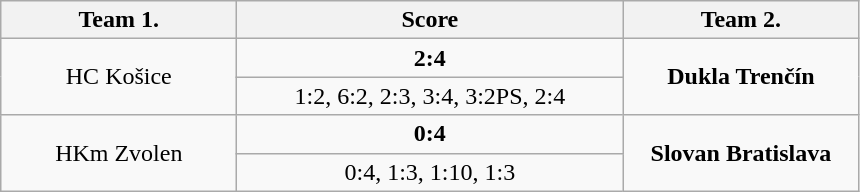<table class="wikitable" style="text-align: center;">
<tr>
<th width="150"><strong>Team 1.</strong></th>
<th width="250"><strong>Score</strong></th>
<th width="150"><strong>Team 2.</strong></th>
</tr>
<tr>
<td rowspan="2" valign="left">HC Košice</td>
<td><strong>2:4</strong></td>
<td rowspan="2" valign="left"><strong>Dukla Trenčín</strong></td>
</tr>
<tr>
<td>1:2, 6:2, 2:3, 3:4, 3:2PS, 2:4</td>
</tr>
<tr>
<td rowspan="2" valign="left">HKm Zvolen</td>
<td><strong>0:4</strong></td>
<td rowspan="2" valign="left"><strong>Slovan Bratislava</strong></td>
</tr>
<tr>
<td>0:4, 1:3, 1:10, 1:3</td>
</tr>
</table>
